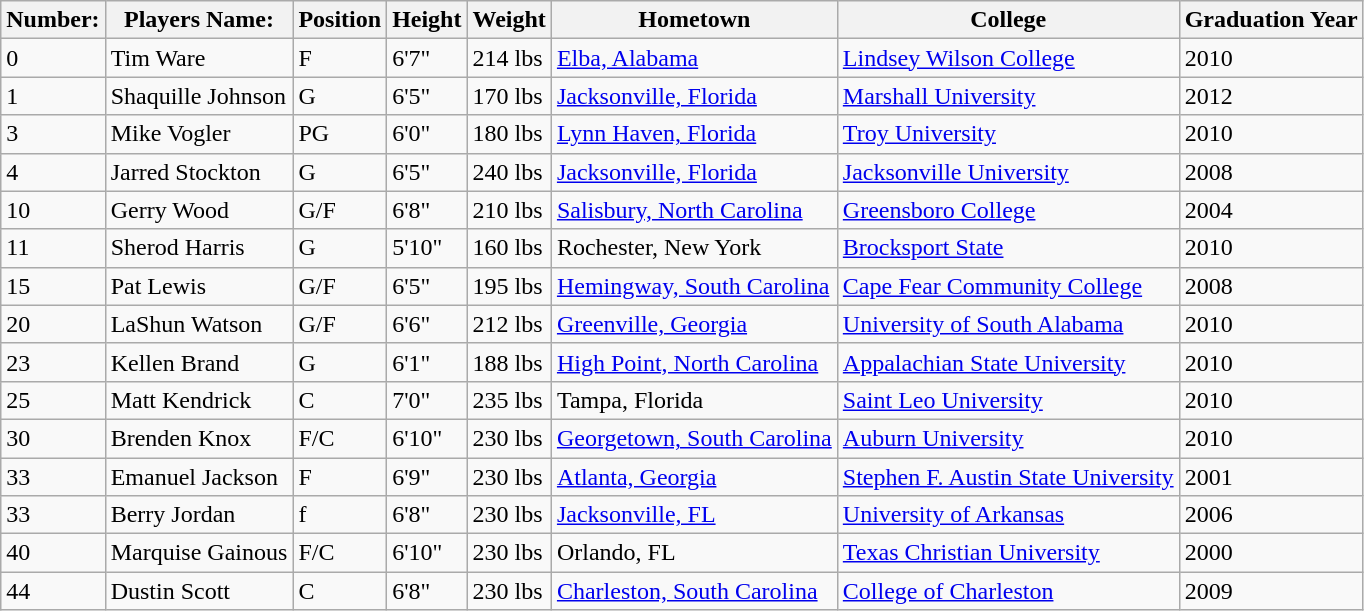<table class="wikitable collapsible">
<tr>
<th>Number:</th>
<th>Players Name:</th>
<th>Position</th>
<th>Height</th>
<th>Weight</th>
<th>Hometown</th>
<th>College</th>
<th>Graduation Year</th>
</tr>
<tr>
<td>0</td>
<td>Tim Ware</td>
<td>F</td>
<td>6'7"</td>
<td>214 lbs</td>
<td><a href='#'>Elba, Alabama</a></td>
<td><a href='#'>Lindsey Wilson College</a></td>
<td>2010</td>
</tr>
<tr>
<td>1</td>
<td>Shaquille Johnson</td>
<td>G</td>
<td>6'5"</td>
<td>170 lbs</td>
<td><a href='#'>Jacksonville, Florida</a></td>
<td><a href='#'>Marshall University</a></td>
<td>2012</td>
</tr>
<tr>
<td>3</td>
<td>Mike Vogler</td>
<td>PG</td>
<td>6'0"</td>
<td>180 lbs</td>
<td><a href='#'>Lynn Haven, Florida</a></td>
<td><a href='#'>Troy University</a></td>
<td>2010</td>
</tr>
<tr>
<td>4</td>
<td>Jarred Stockton</td>
<td>G</td>
<td>6'5"</td>
<td>240 lbs</td>
<td><a href='#'>Jacksonville, Florida</a></td>
<td><a href='#'>Jacksonville University</a></td>
<td>2008</td>
</tr>
<tr>
<td>10</td>
<td>Gerry Wood</td>
<td>G/F</td>
<td>6'8"</td>
<td>210 lbs</td>
<td><a href='#'>Salisbury, North Carolina</a></td>
<td><a href='#'>Greensboro College</a></td>
<td>2004</td>
</tr>
<tr>
<td>11</td>
<td>Sherod Harris</td>
<td>G</td>
<td>5'10"</td>
<td>160 lbs</td>
<td>Rochester, New York</td>
<td><a href='#'>Brocksport State</a></td>
<td>2010</td>
</tr>
<tr>
<td>15</td>
<td>Pat Lewis</td>
<td>G/F</td>
<td>6'5"</td>
<td>195 lbs</td>
<td><a href='#'>Hemingway, South Carolina</a></td>
<td><a href='#'>Cape Fear Community College</a></td>
<td>2008</td>
</tr>
<tr>
<td>20</td>
<td>LaShun Watson</td>
<td>G/F</td>
<td>6'6"</td>
<td>212 lbs</td>
<td><a href='#'>Greenville, Georgia</a></td>
<td><a href='#'>University of South Alabama</a></td>
<td>2010</td>
</tr>
<tr>
<td>23</td>
<td>Kellen Brand</td>
<td>G</td>
<td>6'1"</td>
<td>188 lbs</td>
<td><a href='#'>High Point, North Carolina</a></td>
<td><a href='#'>Appalachian State University</a></td>
<td>2010</td>
</tr>
<tr>
<td>25</td>
<td>Matt Kendrick</td>
<td>C</td>
<td>7'0"</td>
<td>235 lbs</td>
<td>Tampa, Florida</td>
<td><a href='#'>Saint Leo University</a></td>
<td>2010</td>
</tr>
<tr>
<td>30</td>
<td>Brenden Knox</td>
<td>F/C</td>
<td>6'10"</td>
<td>230 lbs</td>
<td><a href='#'>Georgetown, South Carolina</a></td>
<td><a href='#'>Auburn University</a></td>
<td>2010</td>
</tr>
<tr>
<td>33</td>
<td>Emanuel Jackson</td>
<td>F</td>
<td>6'9"</td>
<td>230 lbs</td>
<td><a href='#'>Atlanta, Georgia</a></td>
<td><a href='#'>Stephen F. Austin State University</a></td>
<td>2001</td>
</tr>
<tr>
<td>33</td>
<td>Berry Jordan</td>
<td>f</td>
<td>6'8"</td>
<td>230 lbs</td>
<td><a href='#'>Jacksonville, FL</a></td>
<td><a href='#'>University of Arkansas</a></td>
<td>2006</td>
</tr>
<tr>
<td>40</td>
<td>Marquise Gainous</td>
<td>F/C</td>
<td>6'10"</td>
<td>230 lbs</td>
<td>Orlando, FL</td>
<td><a href='#'>Texas Christian University</a></td>
<td>2000</td>
</tr>
<tr>
<td>44</td>
<td>Dustin Scott</td>
<td>C</td>
<td>6'8"</td>
<td>230 lbs</td>
<td><a href='#'>Charleston, South Carolina</a></td>
<td><a href='#'>College of Charleston</a></td>
<td>2009</td>
</tr>
</table>
